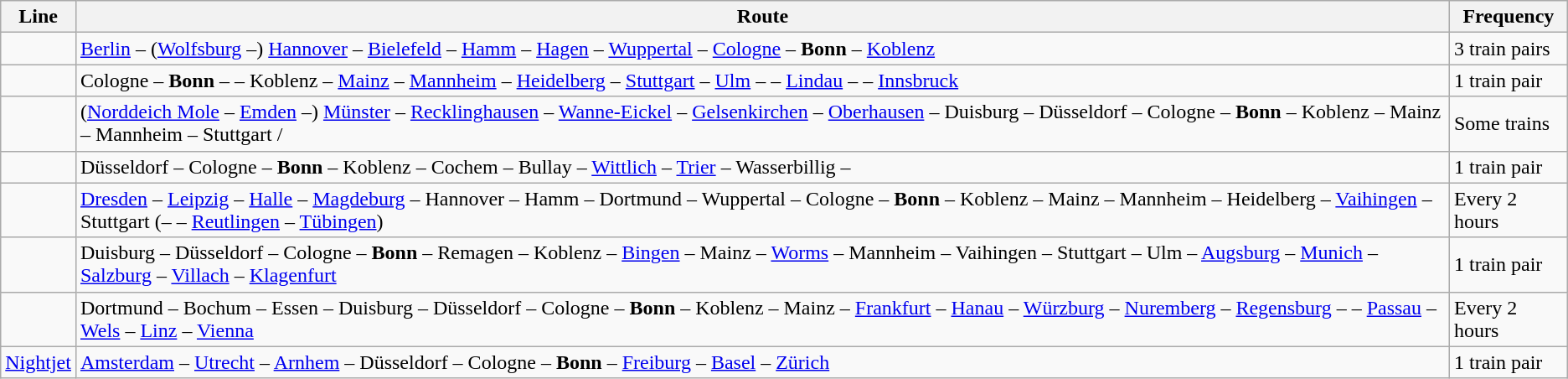<table class="wikitable">
<tr>
<th>Line</th>
<th>Route</th>
<th>Frequency</th>
</tr>
<tr>
<td></td>
<td> <a href='#'>Berlin</a> – (<a href='#'>Wolfsburg</a> –) <a href='#'>Hannover</a> – <a href='#'>Bielefeld</a> – <a href='#'>Hamm</a> – <a href='#'>Hagen</a> – <a href='#'>Wuppertal</a> – <a href='#'>Cologne</a> – <strong>Bonn</strong> – <a href='#'>Koblenz</a></td>
<td>3 train pairs</td>
</tr>
<tr>
<td></td>
<td>Cologne – <strong>Bonn</strong> –  – Koblenz – <a href='#'>Mainz</a> – <a href='#'>Mannheim</a> – <a href='#'>Heidelberg</a> – <a href='#'>Stuttgart</a> – <a href='#'>Ulm</a> –  – <a href='#'>Lindau</a> –  –  <a href='#'>Innsbruck</a></td>
<td>1 train pair</td>
</tr>
<tr>
<td></td>
<td>(<a href='#'>Norddeich Mole</a> – <a href='#'>Emden</a> –) <a href='#'>Münster</a> – <a href='#'>Recklinghausen</a> – <a href='#'>Wanne-Eickel</a> – <a href='#'>Gelsenkirchen</a> – <a href='#'>Oberhausen</a> – Duisburg – Düsseldorf – Cologne – <strong>Bonn</strong> – Koblenz – Mainz – Mannheim – Stuttgart / </td>
<td>Some trains</td>
</tr>
<tr>
<td></td>
<td>Düsseldorf – Cologne – <strong>Bonn</strong> – Koblenz – Cochem – Bullay – <a href='#'>Wittlich</a> – <a href='#'>Trier</a> – Wasserbillig – </td>
<td>1 train pair</td>
</tr>
<tr>
<td></td>
<td><a href='#'>Dresden</a> – <a href='#'>Leipzig</a> – <a href='#'>Halle</a> – <a href='#'>Magdeburg</a> – Hannover – Hamm – Dortmund – Wuppertal – Cologne – <strong>Bonn</strong> – Koblenz – Mainz – Mannheim – Heidelberg – <a href='#'>Vaihingen</a> – Stuttgart (–  – <a href='#'>Reutlingen</a> – <a href='#'>Tübingen</a>)</td>
<td>Every 2 hours</td>
</tr>
<tr>
<td></td>
<td>Duisburg – Düsseldorf – Cologne – <strong>Bonn</strong> – Remagen – Koblenz – <a href='#'>Bingen</a> – Mainz – <a href='#'>Worms</a> – Mannheim – Vaihingen – Stuttgart – Ulm – <a href='#'>Augsburg</a> – <a href='#'>Munich</a> – <a href='#'>Salzburg</a> – <a href='#'>Villach</a> – <a href='#'>Klagenfurt</a></td>
<td>1 train pair</td>
</tr>
<tr>
<td></td>
<td>Dortmund – Bochum – Essen – Duisburg – Düsseldorf – Cologne – <strong>Bonn</strong> – Koblenz – Mainz –  <a href='#'>Frankfurt</a> – <a href='#'>Hanau</a> – <a href='#'>Würzburg</a> – <a href='#'>Nuremberg</a> – <a href='#'>Regensburg</a> –  – <a href='#'>Passau</a> – <a href='#'>Wels</a> – <a href='#'>Linz</a> –   <a href='#'>Vienna</a></td>
<td>Every 2 hours</td>
</tr>
<tr>
<td><a href='#'>Nightjet</a></td>
<td><a href='#'>Amsterdam</a> – <a href='#'>Utrecht</a> – <a href='#'>Arnhem</a> – Düsseldorf – Cologne – <strong>Bonn</strong> – <a href='#'>Freiburg</a> – <a href='#'>Basel</a> – <a href='#'>Zürich</a></td>
<td>1 train pair</td>
</tr>
</table>
